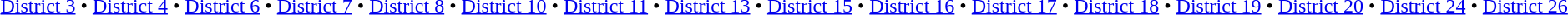<table id=toc class=toc summary=Contents>
<tr>
<td align=center><br><a href='#'>District 3</a> • <a href='#'>District 4</a> • <a href='#'>District 6</a> • <a href='#'>District 7</a> • <a href='#'>District 8</a> • <a href='#'>District 10</a> • <a href='#'>District 11</a> • <a href='#'>District 13</a> • <a href='#'>District 15</a> • <a href='#'>District 16</a> • <a href='#'>District 17</a> • <a href='#'>District 18</a> • <a href='#'>District 19</a> • <a href='#'>District 20</a> • <a href='#'>District 24</a> • <a href='#'>District 26</a></td>
</tr>
</table>
